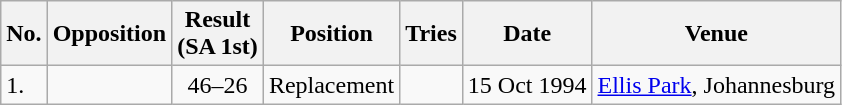<table class="wikitable sortable">
<tr>
<th>No.</th>
<th>Opposition</th>
<th>Result<br>(SA 1st)</th>
<th>Position</th>
<th>Tries</th>
<th>Date</th>
<th>Venue</th>
</tr>
<tr>
<td>1.</td>
<td></td>
<td align="center">46–26</td>
<td>Replacement</td>
<td></td>
<td>15 Oct 1994</td>
<td><a href='#'>Ellis Park</a>, Johannesburg</td>
</tr>
</table>
